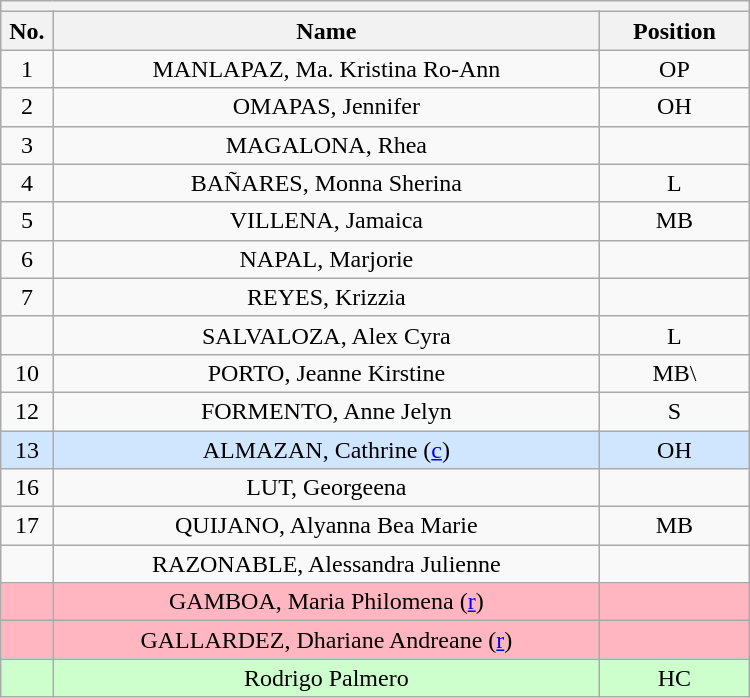<table class="wikitable mw-collapsible mw-collapsed" style="text-align:center; width:500px; border:none">
<tr>
<th style="text-align:center" colspan="3"></th>
</tr>
<tr>
<th style="width:7%">No.</th>
<th>Name</th>
<th style="width:20%">Position</th>
</tr>
<tr>
<td>1</td>
<td>MANLAPAZ, Ma. Kristina Ro-Ann</td>
<td>OP</td>
</tr>
<tr>
<td>2</td>
<td>OMAPAS, Jennifer</td>
<td>OH</td>
</tr>
<tr>
<td>3</td>
<td>MAGALONA, Rhea</td>
<td></td>
</tr>
<tr>
<td>4</td>
<td>BAÑARES, Monna Sherina</td>
<td>L</td>
</tr>
<tr>
<td>5</td>
<td>VILLENA, Jamaica</td>
<td>MB</td>
</tr>
<tr>
<td>6</td>
<td>NAPAL, Marjorie</td>
<td></td>
</tr>
<tr>
<td>7</td>
<td>REYES, Krizzia</td>
<td></td>
</tr>
<tr>
<td></td>
<td>SALVALOZA, Alex Cyra</td>
<td>L</td>
</tr>
<tr>
<td>10</td>
<td>PORTO, Jeanne Kirstine</td>
<td>MB\</td>
</tr>
<tr>
<td>12</td>
<td>FORMENTO, Anne Jelyn</td>
<td>S</td>
</tr>
<tr bgcolor=#DOE6FF>
<td>13</td>
<td>ALMAZAN, Cathrine (<a href='#'>c</a>)</td>
<td>OH</td>
</tr>
<tr>
<td>16</td>
<td>LUT, Georgeena</td>
<td></td>
</tr>
<tr>
<td>17</td>
<td>QUIJANO, Alyanna Bea Marie</td>
<td>MB</td>
</tr>
<tr>
<td></td>
<td>RAZONABLE, Alessandra Julienne</td>
<td></td>
</tr>
<tr bgcolor=#FFB6C1>
<td></td>
<td>GAMBOA, Maria Philomena (<a href='#'>r</a>)</td>
<td></td>
</tr>
<tr bgcolor=#FFB6C1>
<td></td>
<td>GALLARDEZ, Dhariane Andreane  (<a href='#'>r</a>)</td>
<td></td>
</tr>
<tr bgcolor=#CCFFCC>
<td></td>
<td>Rodrigo Palmero</td>
<td>HC</td>
</tr>
</table>
